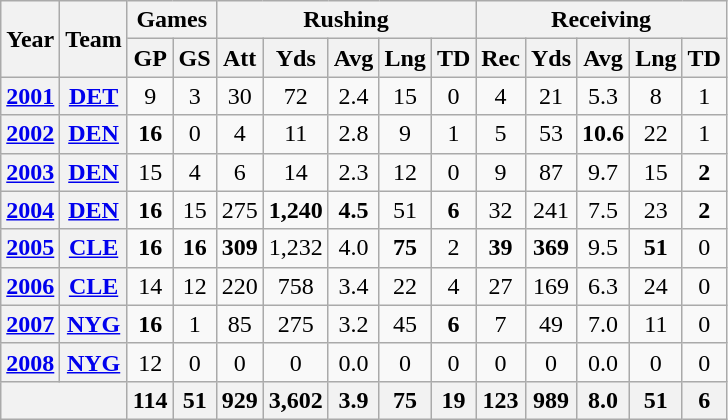<table class="wikitable" style="text-align:center;">
<tr>
<th rowspan="2">Year</th>
<th rowspan="2">Team</th>
<th colspan="2">Games</th>
<th colspan="5">Rushing</th>
<th colspan="5">Receiving</th>
</tr>
<tr>
<th>GP</th>
<th>GS</th>
<th>Att</th>
<th>Yds</th>
<th>Avg</th>
<th>Lng</th>
<th>TD</th>
<th>Rec</th>
<th>Yds</th>
<th>Avg</th>
<th>Lng</th>
<th>TD</th>
</tr>
<tr>
<th><a href='#'>2001</a></th>
<th><a href='#'>DET</a></th>
<td>9</td>
<td>3</td>
<td>30</td>
<td>72</td>
<td>2.4</td>
<td>15</td>
<td>0</td>
<td>4</td>
<td>21</td>
<td>5.3</td>
<td>8</td>
<td>1</td>
</tr>
<tr>
<th><a href='#'>2002</a></th>
<th><a href='#'>DEN</a></th>
<td><strong>16</strong></td>
<td>0</td>
<td>4</td>
<td>11</td>
<td>2.8</td>
<td>9</td>
<td>1</td>
<td>5</td>
<td>53</td>
<td><strong>10.6</strong></td>
<td>22</td>
<td>1</td>
</tr>
<tr>
<th><a href='#'>2003</a></th>
<th><a href='#'>DEN</a></th>
<td>15</td>
<td>4</td>
<td>6</td>
<td>14</td>
<td>2.3</td>
<td>12</td>
<td>0</td>
<td>9</td>
<td>87</td>
<td>9.7</td>
<td>15</td>
<td><strong>2</strong></td>
</tr>
<tr>
<th><a href='#'>2004</a></th>
<th><a href='#'>DEN</a></th>
<td><strong>16</strong></td>
<td>15</td>
<td>275</td>
<td><strong>1,240</strong></td>
<td><strong>4.5</strong></td>
<td>51</td>
<td><strong>6</strong></td>
<td>32</td>
<td>241</td>
<td>7.5</td>
<td>23</td>
<td><strong>2</strong></td>
</tr>
<tr>
<th><a href='#'>2005</a></th>
<th><a href='#'>CLE</a></th>
<td><strong>16</strong></td>
<td><strong>16</strong></td>
<td><strong>309</strong></td>
<td>1,232</td>
<td>4.0</td>
<td><strong>75</strong></td>
<td>2</td>
<td><strong>39</strong></td>
<td><strong>369</strong></td>
<td>9.5</td>
<td><strong>51</strong></td>
<td>0</td>
</tr>
<tr>
<th><a href='#'>2006</a></th>
<th><a href='#'>CLE</a></th>
<td>14</td>
<td>12</td>
<td>220</td>
<td>758</td>
<td>3.4</td>
<td>22</td>
<td>4</td>
<td>27</td>
<td>169</td>
<td>6.3</td>
<td>24</td>
<td>0</td>
</tr>
<tr>
<th><a href='#'>2007</a></th>
<th><a href='#'>NYG</a></th>
<td><strong>16</strong></td>
<td>1</td>
<td>85</td>
<td>275</td>
<td>3.2</td>
<td>45</td>
<td><strong>6</strong></td>
<td>7</td>
<td>49</td>
<td>7.0</td>
<td>11</td>
<td>0</td>
</tr>
<tr>
<th><a href='#'>2008</a></th>
<th><a href='#'>NYG</a></th>
<td>12</td>
<td>0</td>
<td>0</td>
<td>0</td>
<td>0.0</td>
<td>0</td>
<td>0</td>
<td>0</td>
<td>0</td>
<td>0.0</td>
<td>0</td>
<td>0</td>
</tr>
<tr>
<th colspan="2"></th>
<th>114</th>
<th>51</th>
<th>929</th>
<th>3,602</th>
<th>3.9</th>
<th>75</th>
<th>19</th>
<th>123</th>
<th>989</th>
<th>8.0</th>
<th>51</th>
<th>6</th>
</tr>
</table>
